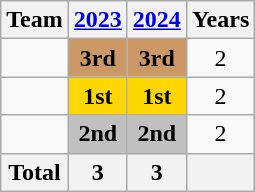<table class="wikitable " style="text-align:center">
<tr>
<th>Team</th>
<th><a href='#'>2023</a></th>
<th><a href='#'>2024</a></th>
<th>Years</th>
</tr>
<tr>
<td align=left></td>
<td bgcolor=cc9966><strong>3rd</strong></td>
<td bgcolor=cc9966><strong>3rd</strong></td>
<td>2</td>
</tr>
<tr>
<td align=left></td>
<td bgcolor=gold><strong>1st</strong></td>
<td bgcolor=gold><strong>1st</strong></td>
<td>2</td>
</tr>
<tr>
<td align=left></td>
<td bgcolor=silver><strong>2nd</strong></td>
<td bgcolor=silver><strong>2nd</strong></td>
<td>2</td>
</tr>
<tr>
<th>Total</th>
<th>3</th>
<th>3</th>
<th></th>
</tr>
</table>
